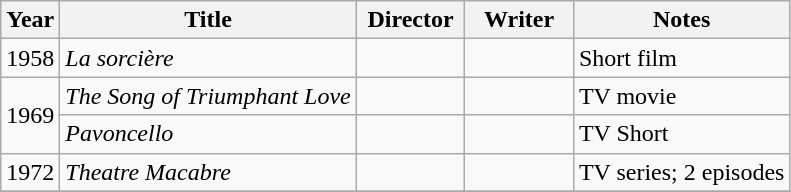<table class="wikitable">
<tr>
<th>Year</th>
<th>Title</th>
<th width=65>Director</th>
<th width=65>Writer</th>
<th>Notes</th>
</tr>
<tr>
<td>1958</td>
<td><em>La sorcière</em></td>
<td></td>
<td></td>
<td>Short film</td>
</tr>
<tr>
<td rowspan="2">1969</td>
<td><em>The Song of Triumphant Love</em></td>
<td></td>
<td></td>
<td>TV movie</td>
</tr>
<tr>
<td><em>Pavoncello</em></td>
<td></td>
<td></td>
<td>TV Short</td>
</tr>
<tr>
<td>1972</td>
<td><em>Theatre Macabre</em></td>
<td></td>
<td></td>
<td>TV series; 2 episodes</td>
</tr>
<tr>
</tr>
</table>
